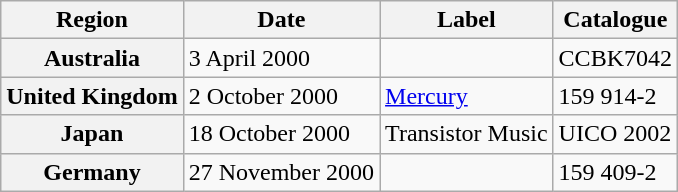<table class="wikitable plainrowheaders">
<tr>
<th scope="col">Region</th>
<th scope="col">Date</th>
<th scope="col">Label</th>
<th scope="col">Catalogue</th>
</tr>
<tr>
<th scope="row">Australia</th>
<td>3 April 2000</td>
<td></td>
<td>CCBK7042</td>
</tr>
<tr>
<th scope="row">United Kingdom</th>
<td>2 October 2000</td>
<td><a href='#'>Mercury</a></td>
<td>159 914-2</td>
</tr>
<tr>
<th scope="row">Japan</th>
<td>18 October 2000</td>
<td>Transistor Music</td>
<td>UICO 2002</td>
</tr>
<tr>
<th scope="row">Germany</th>
<td>27 November 2000</td>
<td></td>
<td>159 409-2</td>
</tr>
</table>
